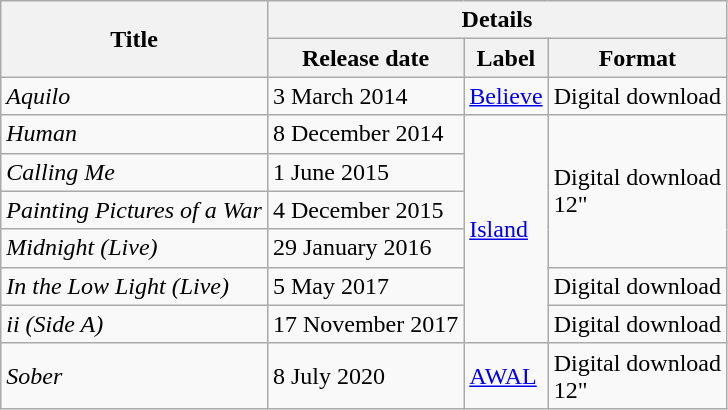<table class="wikitable">
<tr>
<th rowspan="2">Title</th>
<th colspan="3">Details</th>
</tr>
<tr>
<th>Release date</th>
<th>Label</th>
<th>Format</th>
</tr>
<tr>
<td><em>Aquilo</em></td>
<td>3 March 2014</td>
<td><a href='#'>Believe</a></td>
<td>Digital download</td>
</tr>
<tr>
<td><em>Human</em></td>
<td>8 December 2014</td>
<td rowspan="6"><a href='#'>Island</a></td>
<td rowspan="4">Digital download<br>12"</td>
</tr>
<tr>
<td><em>Calling Me</em></td>
<td>1 June 2015</td>
</tr>
<tr>
<td><em>Painting Pictures of a War</em></td>
<td>4 December 2015</td>
</tr>
<tr>
<td><em>Midnight (Live)</em></td>
<td>29 January 2016</td>
</tr>
<tr>
<td><em>In the Low Light (Live)</em></td>
<td>5 May 2017</td>
<td>Digital download</td>
</tr>
<tr>
<td><em>ii (Side A)</em></td>
<td>17 November 2017</td>
<td>Digital download</td>
</tr>
<tr>
<td><em>Sober</em></td>
<td>8 July 2020</td>
<td><a href='#'>AWAL</a></td>
<td>Digital download<br>12"</td>
</tr>
</table>
